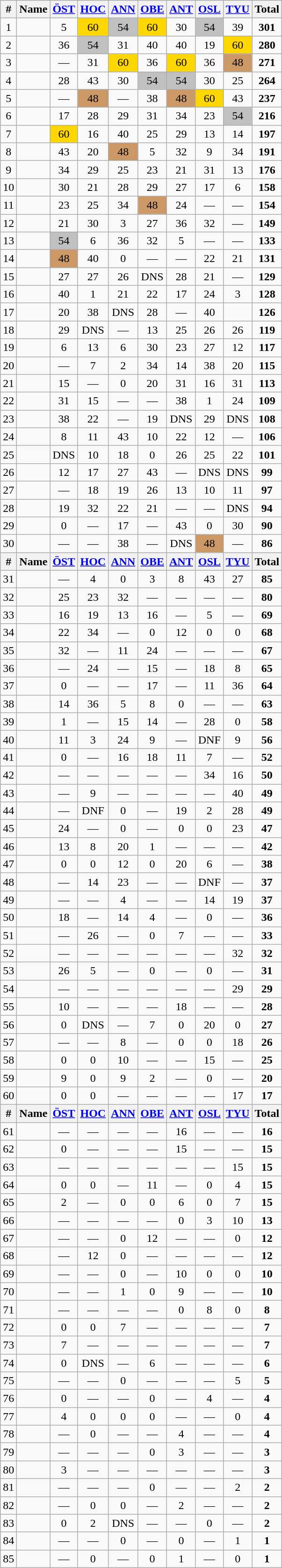<table class="wikitable sortable" style="text-align:center;">
<tr>
<th>#</th>
<th>Name</th>
<th><a href='#'>ÖST</a></th>
<th><a href='#'>HOC</a></th>
<th><a href='#'>ANN</a></th>
<th><a href='#'>OBE</a></th>
<th><a href='#'>ANT</a></th>
<th><a href='#'>OSL</a></th>
<th><a href='#'>TYU</a></th>
<th><strong>Total</strong> </th>
</tr>
<tr>
<td>1</td>
<td align="left"></td>
<td>5</td>
<td bgcolor="gold">60</td>
<td bgcolor="silver">54</td>
<td bgcolor="gold">60</td>
<td>30</td>
<td bgcolor="silver">54</td>
<td>39</td>
<td><strong>301</strong></td>
</tr>
<tr>
<td>2</td>
<td align="left"></td>
<td>36</td>
<td bgcolor="silver">54</td>
<td>31</td>
<td>40</td>
<td>40</td>
<td>19</td>
<td bgcolor="gold">60</td>
<td><strong>280</strong></td>
</tr>
<tr>
<td>3</td>
<td align="left"></td>
<td>—</td>
<td>31</td>
<td bgcolor="gold">60</td>
<td>36</td>
<td bgcolor="gold">60</td>
<td>36</td>
<td bgcolor="CC9966">48</td>
<td><strong>271</strong></td>
</tr>
<tr>
<td>4</td>
<td align="left"></td>
<td>28</td>
<td>43</td>
<td>30</td>
<td bgcolor="silver">54</td>
<td bgcolor="silver">54</td>
<td>30</td>
<td>25</td>
<td><strong>264</strong></td>
</tr>
<tr>
<td>5</td>
<td align="left"></td>
<td>—</td>
<td bgcolor="CC9966">48</td>
<td>—</td>
<td>38</td>
<td bgcolor="CC9966">48</td>
<td bgcolor="gold">60</td>
<td>43</td>
<td><strong>237</strong></td>
</tr>
<tr>
<td>6</td>
<td align="left"></td>
<td>17</td>
<td>28</td>
<td>29</td>
<td>31</td>
<td>34</td>
<td>23</td>
<td bgcolor="silver">54</td>
<td><strong>216</strong></td>
</tr>
<tr>
<td>7</td>
<td align="left"></td>
<td bgcolor="gold">60</td>
<td>16</td>
<td>40</td>
<td>25</td>
<td>29</td>
<td>13</td>
<td>14</td>
<td><strong>197</strong></td>
</tr>
<tr>
<td>8</td>
<td align="left"></td>
<td>43</td>
<td>20</td>
<td bgcolor="CC9966">48</td>
<td>5</td>
<td>32</td>
<td>9</td>
<td>34</td>
<td><strong>191</strong></td>
</tr>
<tr>
<td>9</td>
<td align="left"></td>
<td>34</td>
<td>29</td>
<td>25</td>
<td>23</td>
<td>21</td>
<td>31</td>
<td>13</td>
<td><strong>176</strong></td>
</tr>
<tr>
<td>10</td>
<td align="left"></td>
<td>30</td>
<td>21</td>
<td>28</td>
<td>29</td>
<td>27</td>
<td>17</td>
<td>6</td>
<td><strong>158</strong></td>
</tr>
<tr>
<td>11</td>
<td align="left"></td>
<td>23</td>
<td>25</td>
<td>34</td>
<td bgcolor="CC9966">48</td>
<td>24</td>
<td>—</td>
<td>—</td>
<td><strong>154</strong></td>
</tr>
<tr>
<td>12</td>
<td align="left"></td>
<td>21</td>
<td>30</td>
<td>3</td>
<td>27</td>
<td>36</td>
<td>32</td>
<td>—</td>
<td><strong>149</strong></td>
</tr>
<tr>
<td>13</td>
<td align="left"></td>
<td bgcolor="silver">54</td>
<td>6</td>
<td>36</td>
<td>32</td>
<td>5</td>
<td>—</td>
<td>—</td>
<td><strong>133</strong></td>
</tr>
<tr>
<td>14</td>
<td align="left"></td>
<td bgcolor="CC9966">48</td>
<td>40</td>
<td>0</td>
<td>—</td>
<td>—</td>
<td>22</td>
<td>21</td>
<td><strong>131</strong></td>
</tr>
<tr>
<td>15</td>
<td align="left"></td>
<td>27</td>
<td>27</td>
<td>26</td>
<td>DNS</td>
<td>28</td>
<td>21</td>
<td>—</td>
<td><strong>129</strong></td>
</tr>
<tr>
<td>16</td>
<td align="left"></td>
<td>40</td>
<td>1</td>
<td>21</td>
<td>22</td>
<td>17</td>
<td>24</td>
<td>3</td>
<td><strong>128</strong></td>
</tr>
<tr>
<td>17</td>
<td align="left"></td>
<td>20</td>
<td>38</td>
<td>DNS</td>
<td>28</td>
<td>—</td>
<td>40</td>
<td></td>
<td><strong>126</strong></td>
</tr>
<tr>
<td>18</td>
<td align="left"></td>
<td>29</td>
<td>DNS</td>
<td>—</td>
<td>13</td>
<td>25</td>
<td>26</td>
<td>26</td>
<td><strong>119</strong></td>
</tr>
<tr>
<td>19</td>
<td align="left"></td>
<td>6</td>
<td>13</td>
<td>6</td>
<td>30</td>
<td>23</td>
<td>27</td>
<td>12</td>
<td><strong>117</strong></td>
</tr>
<tr>
<td>20</td>
<td align="left"></td>
<td>—</td>
<td>7</td>
<td>2</td>
<td>34</td>
<td>14</td>
<td>38</td>
<td>20</td>
<td><strong>115</strong></td>
</tr>
<tr>
<td>21</td>
<td align="left"></td>
<td>15</td>
<td>—</td>
<td>0</td>
<td>20</td>
<td>31</td>
<td>16</td>
<td>31</td>
<td><strong>113</strong></td>
</tr>
<tr>
<td>22</td>
<td align="left"></td>
<td>31</td>
<td>15</td>
<td>—</td>
<td>—</td>
<td>38</td>
<td>1</td>
<td>24</td>
<td><strong>109</strong></td>
</tr>
<tr>
<td>23</td>
<td align="left"></td>
<td>38</td>
<td>22</td>
<td>—</td>
<td>19</td>
<td>DNS</td>
<td>29</td>
<td>DNS</td>
<td><strong>108</strong></td>
</tr>
<tr>
<td>24</td>
<td align="left"></td>
<td>8</td>
<td>11</td>
<td>43</td>
<td>10</td>
<td>22</td>
<td>12</td>
<td>—</td>
<td><strong>106</strong></td>
</tr>
<tr>
<td>25</td>
<td align="left"></td>
<td>DNS</td>
<td>10</td>
<td>18</td>
<td>0</td>
<td>26</td>
<td>25</td>
<td>22</td>
<td><strong>101</strong></td>
</tr>
<tr>
<td>26</td>
<td align="left"></td>
<td>12</td>
<td>17</td>
<td>27</td>
<td>43</td>
<td>—</td>
<td>DNS</td>
<td>DNS</td>
<td><strong>99</strong></td>
</tr>
<tr>
<td>27</td>
<td align="left"></td>
<td>—</td>
<td>18</td>
<td>19</td>
<td>26</td>
<td>13</td>
<td>10</td>
<td>11</td>
<td><strong>97</strong></td>
</tr>
<tr>
<td>28</td>
<td align="left"></td>
<td>19</td>
<td>32</td>
<td>22</td>
<td>21</td>
<td>—</td>
<td>—</td>
<td>DNS</td>
<td><strong>94</strong></td>
</tr>
<tr>
<td>29</td>
<td align="left"></td>
<td>0</td>
<td>—</td>
<td>17</td>
<td>—</td>
<td>43</td>
<td>0</td>
<td>30</td>
<td><strong>90</strong></td>
</tr>
<tr>
<td>30</td>
<td align="left"></td>
<td>—</td>
<td>—</td>
<td>38</td>
<td>—</td>
<td>DNS</td>
<td bgcolor="CC9966">48</td>
<td>—</td>
<td><strong>86</strong></td>
</tr>
<tr>
<th>#</th>
<th>Name</th>
<th><a href='#'>ÖST</a></th>
<th><a href='#'>HOC</a></th>
<th><a href='#'>ANN</a></th>
<th><a href='#'>OBE</a></th>
<th><a href='#'>ANT</a></th>
<th><a href='#'>OSL</a></th>
<th><a href='#'>TYU</a></th>
<th><strong>Total</strong></th>
</tr>
<tr>
<td>31</td>
<td align="left"></td>
<td>—</td>
<td>4</td>
<td>0</td>
<td>3</td>
<td>8</td>
<td>43</td>
<td>27</td>
<td><strong>85</strong></td>
</tr>
<tr>
<td>32</td>
<td align="left"></td>
<td>25</td>
<td>23</td>
<td>32</td>
<td>—</td>
<td>—</td>
<td>—</td>
<td>—</td>
<td><strong>80</strong></td>
</tr>
<tr>
<td>33</td>
<td align="left"></td>
<td>16</td>
<td>19</td>
<td>13</td>
<td>16</td>
<td>—</td>
<td>5</td>
<td>—</td>
<td><strong>69</strong></td>
</tr>
<tr>
<td>34</td>
<td align="left"></td>
<td>22</td>
<td>34</td>
<td>—</td>
<td>0</td>
<td>12</td>
<td>0</td>
<td>0</td>
<td><strong>68</strong></td>
</tr>
<tr>
<td>35</td>
<td align="left"></td>
<td>32</td>
<td>—</td>
<td>11</td>
<td>24</td>
<td>—</td>
<td>—</td>
<td>—</td>
<td><strong>67</strong></td>
</tr>
<tr>
<td>36</td>
<td align="left"></td>
<td>—</td>
<td>24</td>
<td>—</td>
<td>15</td>
<td>—</td>
<td>18</td>
<td>8</td>
<td><strong>65</strong></td>
</tr>
<tr>
<td>37</td>
<td align="left"></td>
<td>0</td>
<td>—</td>
<td>—</td>
<td>17</td>
<td>—</td>
<td>11</td>
<td>36</td>
<td><strong>64</strong></td>
</tr>
<tr>
<td>38</td>
<td align="left"></td>
<td>14</td>
<td>36</td>
<td>5</td>
<td>8</td>
<td>0</td>
<td>—</td>
<td>—</td>
<td><strong>63</strong></td>
</tr>
<tr>
<td>39</td>
<td align="left"></td>
<td>1</td>
<td>—</td>
<td>15</td>
<td>14</td>
<td>—</td>
<td>28</td>
<td>0</td>
<td><strong>58</strong></td>
</tr>
<tr>
<td>40</td>
<td align="left"></td>
<td>11</td>
<td>3</td>
<td>24</td>
<td>9</td>
<td>—</td>
<td>DNF</td>
<td>9</td>
<td><strong>56</strong></td>
</tr>
<tr>
<td>41</td>
<td align="left"></td>
<td>0</td>
<td>—</td>
<td>16</td>
<td>18</td>
<td>11</td>
<td>7</td>
<td>—</td>
<td><strong>52</strong></td>
</tr>
<tr>
<td>42</td>
<td align="left"></td>
<td>—</td>
<td>—</td>
<td>—</td>
<td>—</td>
<td>—</td>
<td>34</td>
<td>16</td>
<td><strong>50</strong></td>
</tr>
<tr>
<td>43</td>
<td align="left"></td>
<td>—</td>
<td>9</td>
<td>—</td>
<td>—</td>
<td>—</td>
<td>—</td>
<td>40</td>
<td><strong>49</strong></td>
</tr>
<tr>
<td>44</td>
<td align="left"></td>
<td>—</td>
<td>DNF</td>
<td>0</td>
<td>—</td>
<td>19</td>
<td>2</td>
<td>28</td>
<td><strong>49</strong></td>
</tr>
<tr>
<td>45</td>
<td align="left"></td>
<td>24</td>
<td>—</td>
<td>0</td>
<td>—</td>
<td>0</td>
<td>0</td>
<td>23</td>
<td><strong>47</strong></td>
</tr>
<tr>
<td>46</td>
<td align="left"></td>
<td>13</td>
<td>8</td>
<td>20</td>
<td>1</td>
<td>—</td>
<td>—</td>
<td>—</td>
<td><strong>42</strong></td>
</tr>
<tr>
<td>47</td>
<td align="left"></td>
<td>0</td>
<td>0</td>
<td>12</td>
<td>0</td>
<td>20</td>
<td>6</td>
<td>—</td>
<td><strong>38</strong></td>
</tr>
<tr>
<td>48</td>
<td align="left"></td>
<td>—</td>
<td>14</td>
<td>23</td>
<td>—</td>
<td>—</td>
<td>DNF</td>
<td>—</td>
<td><strong>37</strong></td>
</tr>
<tr>
<td>49</td>
<td align="left"></td>
<td>—</td>
<td>—</td>
<td>4</td>
<td>—</td>
<td>—</td>
<td>14</td>
<td>19</td>
<td><strong>37</strong></td>
</tr>
<tr>
<td>50</td>
<td align="left"></td>
<td>18</td>
<td>—</td>
<td>14</td>
<td>4</td>
<td>—</td>
<td>0</td>
<td>—</td>
<td><strong>36</strong></td>
</tr>
<tr>
<td>51</td>
<td align="left"></td>
<td>—</td>
<td>26</td>
<td>—</td>
<td>0</td>
<td>7</td>
<td>—</td>
<td>—</td>
<td><strong>33</strong></td>
</tr>
<tr>
<td>52</td>
<td align="left"></td>
<td>—</td>
<td>—</td>
<td>—</td>
<td>—</td>
<td>—</td>
<td>—</td>
<td>32</td>
<td><strong>32</strong></td>
</tr>
<tr>
<td>53</td>
<td align="left"></td>
<td>26</td>
<td>5</td>
<td>—</td>
<td>0</td>
<td>—</td>
<td>0</td>
<td>—</td>
<td><strong>31</strong></td>
</tr>
<tr>
<td>54</td>
<td align="left"></td>
<td>—</td>
<td>—</td>
<td>—</td>
<td>—</td>
<td>—</td>
<td>—</td>
<td>29</td>
<td><strong>29</strong></td>
</tr>
<tr>
<td>55</td>
<td align="left"></td>
<td>10</td>
<td>—</td>
<td>—</td>
<td>—</td>
<td>18</td>
<td>—</td>
<td>—</td>
<td><strong>28</strong></td>
</tr>
<tr>
<td>56</td>
<td align="left"></td>
<td>0</td>
<td>DNS</td>
<td>—</td>
<td>7</td>
<td>0</td>
<td>20</td>
<td>0</td>
<td><strong>27</strong></td>
</tr>
<tr>
<td>57</td>
<td align="left"></td>
<td>—</td>
<td>—</td>
<td>8</td>
<td>—</td>
<td>0</td>
<td>0</td>
<td>18</td>
<td><strong>26</strong></td>
</tr>
<tr>
<td>58</td>
<td align="left"></td>
<td>0</td>
<td>0</td>
<td>10</td>
<td>—</td>
<td>—</td>
<td>15</td>
<td>—</td>
<td><strong>25</strong></td>
</tr>
<tr>
<td>59</td>
<td align="left"></td>
<td>9</td>
<td>0</td>
<td>9</td>
<td>2</td>
<td>—</td>
<td>0</td>
<td>—</td>
<td><strong>20</strong></td>
</tr>
<tr>
<td>60</td>
<td align="left"></td>
<td>0</td>
<td>0</td>
<td>—</td>
<td>—</td>
<td>—</td>
<td>—</td>
<td>17</td>
<td><strong>17</strong></td>
</tr>
<tr>
<th>#</th>
<th>Name</th>
<th><a href='#'>ÖST</a></th>
<th><a href='#'>HOC</a></th>
<th><a href='#'>ANN</a></th>
<th><a href='#'>OBE</a></th>
<th><a href='#'>ANT</a></th>
<th><a href='#'>OSL</a></th>
<th><a href='#'>TYU</a></th>
<th><strong>Total</strong></th>
</tr>
<tr>
<td>61</td>
<td align="left"></td>
<td>—</td>
<td>—</td>
<td>—</td>
<td>—</td>
<td>16</td>
<td>—</td>
<td>—</td>
<td><strong>16</strong></td>
</tr>
<tr>
<td>62</td>
<td align="left"></td>
<td>0</td>
<td>—</td>
<td>—</td>
<td>—</td>
<td>15</td>
<td>—</td>
<td>—</td>
<td><strong>15</strong></td>
</tr>
<tr>
<td>63</td>
<td align="left"></td>
<td>—</td>
<td>—</td>
<td>—</td>
<td>—</td>
<td>—</td>
<td>—</td>
<td>15</td>
<td><strong>15</strong></td>
</tr>
<tr>
<td>64</td>
<td align="left"></td>
<td>0</td>
<td>0</td>
<td>—</td>
<td>11</td>
<td>—</td>
<td>0</td>
<td>4</td>
<td><strong>15</strong></td>
</tr>
<tr>
<td>65</td>
<td align="left"></td>
<td>2</td>
<td>—</td>
<td>0</td>
<td>0</td>
<td>6</td>
<td>0</td>
<td>7</td>
<td><strong>15</strong></td>
</tr>
<tr>
<td>66</td>
<td align="left"></td>
<td>—</td>
<td>—</td>
<td>—</td>
<td>—</td>
<td>0</td>
<td>3</td>
<td>10</td>
<td><strong>13</strong></td>
</tr>
<tr>
<td>67</td>
<td align="left"></td>
<td>—</td>
<td>—</td>
<td>0</td>
<td>12</td>
<td>—</td>
<td>—</td>
<td>0</td>
<td><strong>12</strong></td>
</tr>
<tr>
<td>68</td>
<td align="left"></td>
<td>—</td>
<td>12</td>
<td>0</td>
<td>—</td>
<td>—</td>
<td>—</td>
<td>—</td>
<td><strong>12</strong></td>
</tr>
<tr>
<td>69</td>
<td align="left"></td>
<td>—</td>
<td>—</td>
<td>0</td>
<td>—</td>
<td>10</td>
<td>0</td>
<td>0</td>
<td><strong>10</strong></td>
</tr>
<tr>
<td>70</td>
<td align="left"></td>
<td>—</td>
<td>—</td>
<td>1</td>
<td>0</td>
<td>9</td>
<td>—</td>
<td>—</td>
<td><strong>10</strong></td>
</tr>
<tr>
<td>71</td>
<td align="left"></td>
<td>—</td>
<td>—</td>
<td>—</td>
<td>—</td>
<td>0</td>
<td>8</td>
<td>0</td>
<td><strong>8</strong></td>
</tr>
<tr>
<td>72</td>
<td align="left"></td>
<td>0</td>
<td>0</td>
<td>7</td>
<td>—</td>
<td>—</td>
<td>—</td>
<td>—</td>
<td><strong>7</strong></td>
</tr>
<tr>
<td>73</td>
<td align="left"></td>
<td>7</td>
<td>—</td>
<td>—</td>
<td>—</td>
<td>—</td>
<td>—</td>
<td>—</td>
<td><strong>7</strong></td>
</tr>
<tr>
<td>74</td>
<td align="left"></td>
<td>0</td>
<td>DNS</td>
<td>—</td>
<td>6</td>
<td>—</td>
<td>—</td>
<td>—</td>
<td><strong>6</strong></td>
</tr>
<tr>
<td>75</td>
<td align="left"></td>
<td>—</td>
<td>—</td>
<td>0</td>
<td>—</td>
<td>—</td>
<td>—</td>
<td>5</td>
<td><strong>5</strong></td>
</tr>
<tr>
<td>76</td>
<td align="left"></td>
<td>0</td>
<td>—</td>
<td>—</td>
<td>0</td>
<td>—</td>
<td>4</td>
<td>—</td>
<td><strong>4</strong></td>
</tr>
<tr>
<td>77</td>
<td align="left"></td>
<td>4</td>
<td>0</td>
<td>0</td>
<td>0</td>
<td>—</td>
<td>—</td>
<td>0</td>
<td><strong>4</strong></td>
</tr>
<tr>
<td>78</td>
<td align="left"></td>
<td>—</td>
<td>0</td>
<td>—</td>
<td>—</td>
<td>4</td>
<td>—</td>
<td>—</td>
<td><strong>4</strong></td>
</tr>
<tr>
<td>79</td>
<td align="left"></td>
<td>—</td>
<td>—</td>
<td>—</td>
<td>0</td>
<td>3</td>
<td>—</td>
<td>—</td>
<td><strong>3</strong></td>
</tr>
<tr>
<td>80</td>
<td align="left"></td>
<td>3</td>
<td>—</td>
<td>—</td>
<td>—</td>
<td>—</td>
<td>—</td>
<td>—</td>
<td><strong>3</strong></td>
</tr>
<tr>
<td>81</td>
<td align="left"></td>
<td>—</td>
<td>—</td>
<td>—</td>
<td>0</td>
<td>—</td>
<td>—</td>
<td>2</td>
<td><strong>2</strong></td>
</tr>
<tr>
<td>82</td>
<td align="left"></td>
<td>—</td>
<td>0</td>
<td>0</td>
<td>—</td>
<td>2</td>
<td>—</td>
<td>—</td>
<td><strong>2</strong></td>
</tr>
<tr>
<td>83</td>
<td align="left"></td>
<td>0</td>
<td>2</td>
<td>DNS</td>
<td>—</td>
<td>—</td>
<td>0</td>
<td>—</td>
<td><strong>2</strong></td>
</tr>
<tr>
<td>84</td>
<td align="left"></td>
<td>—</td>
<td>—</td>
<td>0</td>
<td>—</td>
<td>0</td>
<td>—</td>
<td>1</td>
<td><strong>1</strong></td>
</tr>
<tr>
<td>85</td>
<td align="left"></td>
<td>—</td>
<td>0</td>
<td>—</td>
<td>0</td>
<td>1</td>
<td>—</td>
<td>0</td>
<td><strong>1</strong></td>
</tr>
</table>
